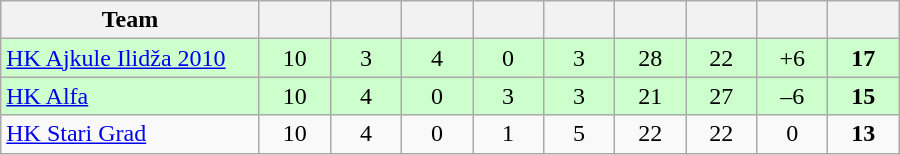<table class="wikitable" style="text-align:center;">
<tr>
<th width=165>Team</th>
<th width=40></th>
<th width=40></th>
<th width=40></th>
<th width=40></th>
<th width=40></th>
<th width=40></th>
<th width=40></th>
<th width=40></th>
<th width=40></th>
</tr>
<tr bgcolor="#ccffcc">
<td style="text-align:left;"><a href='#'>HK Ajkule Ilidža 2010</a></td>
<td>10</td>
<td>3</td>
<td>4</td>
<td>0</td>
<td>3</td>
<td>28</td>
<td>22</td>
<td>+6</td>
<td><strong>17</strong></td>
</tr>
<tr bgcolor="#ccffcc">
<td style="text-align:left;"><a href='#'>HK Alfa</a></td>
<td>10</td>
<td>4</td>
<td>0</td>
<td>3</td>
<td>3</td>
<td>21</td>
<td>27</td>
<td>–6</td>
<td><strong>15</strong></td>
</tr>
<tr>
<td style="text-align:left;"><a href='#'>HK Stari Grad</a></td>
<td>10</td>
<td>4</td>
<td>0</td>
<td>1</td>
<td>5</td>
<td>22</td>
<td>22</td>
<td>0</td>
<td><strong>13</strong></td>
</tr>
</table>
